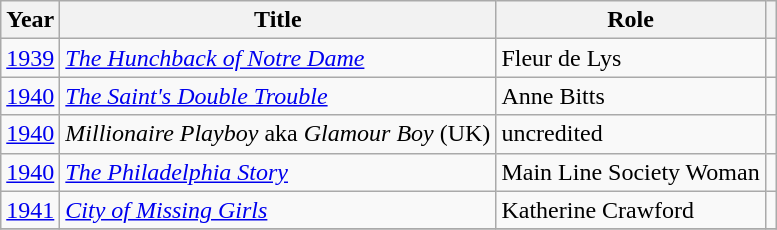<table class="wikitable">
<tr>
<th>Year</th>
<th>Title</th>
<th>Role</th>
<th></th>
</tr>
<tr>
<td><a href='#'>1939</a></td>
<td><em><a href='#'>The Hunchback of Notre Dame</a></em></td>
<td>Fleur de Lys</td>
<td></td>
</tr>
<tr>
<td><a href='#'>1940</a></td>
<td><em><a href='#'>The Saint's Double Trouble</a></em></td>
<td>Anne Bitts</td>
<td></td>
</tr>
<tr>
<td><a href='#'>1940</a></td>
<td><em>Millionaire Playboy</em> aka <em>Glamour Boy</em> (UK)</td>
<td>uncredited</td>
<td></td>
</tr>
<tr>
<td><a href='#'>1940</a></td>
<td><em><a href='#'>The Philadelphia Story</a></em></td>
<td>Main Line Society Woman</td>
<td></td>
</tr>
<tr>
<td><a href='#'>1941</a></td>
<td><em><a href='#'>City of Missing Girls</a></em></td>
<td>Katherine Crawford</td>
<td></td>
</tr>
<tr>
</tr>
</table>
